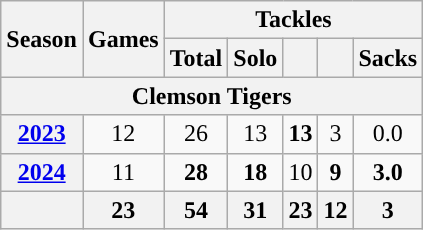<table class=wikitable style="text-align:center;">
<tr>
<th rowspan=2>Season</th>
<th colspan="1" rowspan="2">Games</th>
<th colspan=5>Tackles</th>
</tr>
<tr>
<th>Total</th>
<th>Solo</th>
<th></th>
<th></th>
<th>Sacks</th>
</tr>
<tr>
<th colspan="7">Clemson Tigers</th>
</tr>
<tr>
<th><a href='#'>2023</a></th>
<td>12</td>
<td>26</td>
<td>13</td>
<td><strong>13</strong></td>
<td>3</td>
<td>0.0</td>
</tr>
<tr>
<th><a href='#'>2024</a></th>
<td>11</td>
<td><strong>28</strong></td>
<td><strong>18</strong></td>
<td>10</td>
<td><strong>9</strong></td>
<td><strong>3.0</strong></td>
</tr>
<tr>
<th></th>
<th>23</th>
<th>54</th>
<th>31</th>
<th>23</th>
<th>12</th>
<th>3</th>
</tr>
</table>
